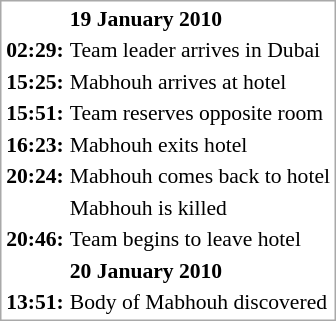<table style="margin-left:10px; border:1px solid darkgrey; float:right; font-size:90%;" cellspacing="2">
<tr>
<td></td>
<td><strong>19 January 2010</strong></td>
</tr>
<tr>
<td><strong>02:29:</strong></td>
<td>Team leader arrives in Dubai</td>
</tr>
<tr>
<td><strong>15:25:</strong></td>
<td>Mabhouh arrives at hotel</td>
</tr>
<tr>
<td><strong>15:51:</strong></td>
<td>Team reserves opposite room</td>
</tr>
<tr>
<td><strong>16:23:</strong></td>
<td>Mabhouh exits hotel</td>
</tr>
<tr>
<td><strong>20:24:</strong></td>
<td>Mabhouh comes back to hotel</td>
</tr>
<tr>
<td></td>
<td>Mabhouh is killed</td>
</tr>
<tr>
<td><strong>20:46:</strong></td>
<td>Team begins to leave hotel</td>
</tr>
<tr>
<td></td>
<td><strong>20 January 2010</strong></td>
</tr>
<tr>
<td><strong>13:51:</strong></td>
<td>Body of Mabhouh discovered</td>
</tr>
</table>
